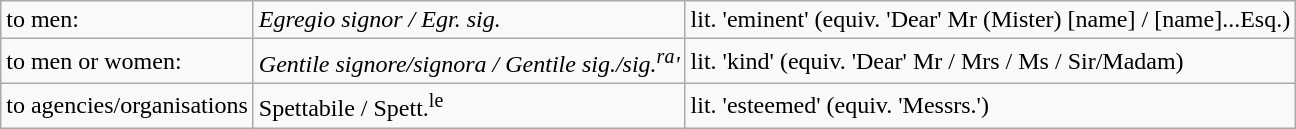<table class=wikitable>
<tr>
<td>to men:</td>
<td><em>Egregio signor / Egr. sig.</em></td>
<td>lit. 'eminent' (equiv. 'Dear' Mr (Mister) [name] / [name]...Esq.)</td>
</tr>
<tr>
<td>to men or women:</td>
<td><em>Gentile signore/signora / Gentile sig./sig.<sup>ra</sup>'</td>
<td>lit. 'kind' (equiv. 'Dear' Mr / Mrs / Ms / Sir/Madam)</td>
</tr>
<tr>
<td>to agencies/organisations</td>
<td></em>Spettabile / Spett.<sup>le</sup><em></td>
<td>lit. 'esteemed' (equiv. 'Messrs.')</td>
</tr>
</table>
